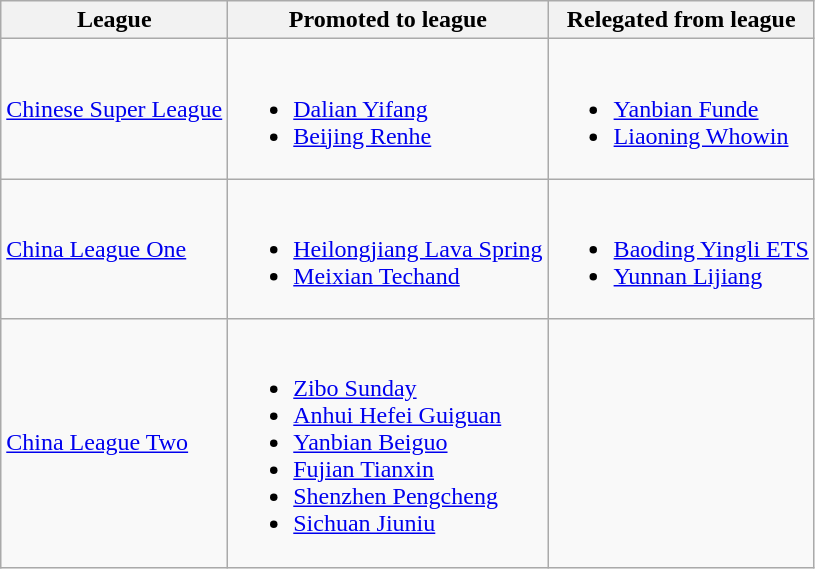<table class="wikitable">
<tr>
<th>League</th>
<th>Promoted to league</th>
<th>Relegated from league</th>
</tr>
<tr>
<td><a href='#'>Chinese Super League</a></td>
<td><br><ul><li><a href='#'>Dalian Yifang</a></li><li><a href='#'>Beijing Renhe</a></li></ul></td>
<td><br><ul><li><a href='#'>Yanbian Funde</a></li><li><a href='#'>Liaoning Whowin</a></li></ul></td>
</tr>
<tr>
<td><a href='#'>China League One</a></td>
<td><br><ul><li><a href='#'>Heilongjiang Lava Spring</a></li><li><a href='#'>Meixian Techand</a></li></ul></td>
<td><br><ul><li><a href='#'>Baoding Yingli ETS</a></li><li><a href='#'>Yunnan Lijiang</a></li></ul></td>
</tr>
<tr>
<td><a href='#'>China League Two</a></td>
<td><br><ul><li><a href='#'>Zibo Sunday</a></li><li><a href='#'>Anhui Hefei Guiguan</a></li><li><a href='#'>Yanbian Beiguo</a></li><li><a href='#'>Fujian Tianxin</a></li><li><a href='#'>Shenzhen Pengcheng</a></li><li><a href='#'>Sichuan Jiuniu</a></li></ul></td>
<td></td>
</tr>
</table>
